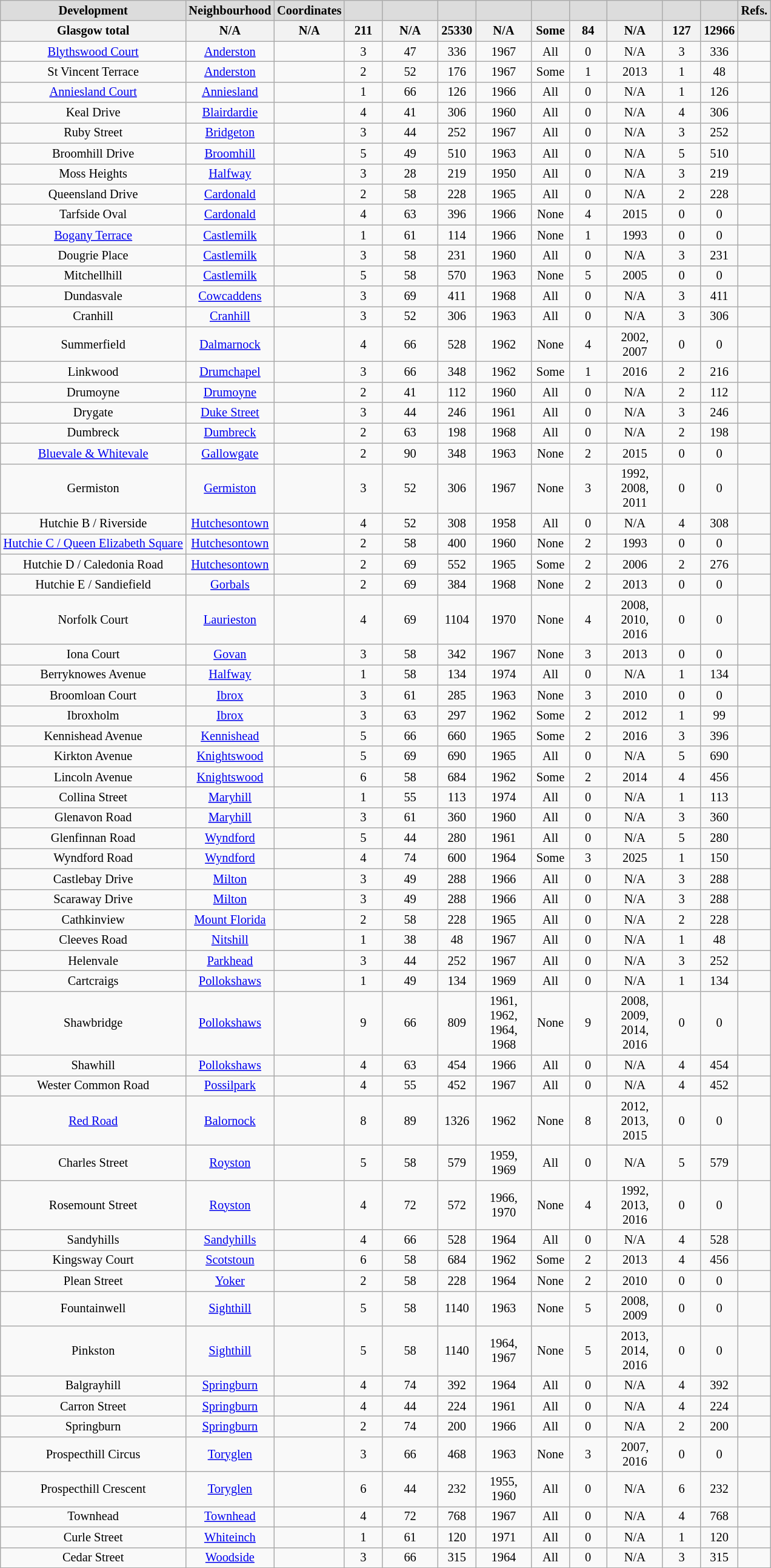<table class="wikitable sortable" style="text-align: center; font-size:85%">
<tr>
<th scope="col" style="background:#DCDCDC">Development</th>
<th scope="col" style="background:#DCDCDC">Neighbourhood</th>
<th scope="col" style="background:#DCDCDC">Coordinates</th>
<th scope="col" width="35" style="background:#DCDCDC"></th>
<th scope="col" width="55" style="background:#DCDCDC"></th>
<th scope="col" width="35" style="background:#DCDCDC"></th>
<th scope="col" width="55" style="background:#DCDCDC"></th>
<th scope="col" width="35" style="background:#DCDCDC"></th>
<th scope="col" width="35" style="background:#DCDCDC"></th>
<th scope="col" width="55" style="background:#DCDCDC"></th>
<th scope="col" width="35" style="background:#DCDCDC"></th>
<th scope="col" width="35" style="background:#DCDCDC"></th>
<th scope="col" style="background:#DCDCDC">Refs.</th>
</tr>
<tr>
<th>Glasgow total</th>
<th>N/A</th>
<th>N/A</th>
<th>211</th>
<th>N/A</th>
<th>25330</th>
<th>N/A</th>
<th>Some</th>
<th>84</th>
<th>N/A</th>
<th>127</th>
<th>12966</th>
<th></th>
</tr>
<tr>
<td><a href='#'>Blythswood Court</a></td>
<td><a href='#'>Anderston</a></td>
<td></td>
<td>3</td>
<td>47</td>
<td>336</td>
<td>1967</td>
<td>All</td>
<td>0</td>
<td>N/A</td>
<td>3</td>
<td>336</td>
<td></td>
</tr>
<tr>
<td>St Vincent Terrace</td>
<td><a href='#'>Anderston</a></td>
<td></td>
<td>2</td>
<td>52</td>
<td>176</td>
<td>1967</td>
<td>Some</td>
<td>1</td>
<td>2013</td>
<td>1</td>
<td>48</td>
<td></td>
</tr>
<tr>
<td><a href='#'>Anniesland Court</a></td>
<td><a href='#'>Anniesland</a></td>
<td></td>
<td>1</td>
<td>66</td>
<td>126</td>
<td>1966</td>
<td>All</td>
<td>0</td>
<td>N/A</td>
<td>1</td>
<td>126</td>
<td></td>
</tr>
<tr>
<td>Keal Drive</td>
<td><a href='#'>Blairdardie</a></td>
<td></td>
<td>4</td>
<td>41</td>
<td>306</td>
<td>1960</td>
<td>All</td>
<td>0</td>
<td>N/A</td>
<td>4</td>
<td>306</td>
<td></td>
</tr>
<tr>
<td>Ruby Street</td>
<td><a href='#'>Bridgeton</a></td>
<td></td>
<td>3</td>
<td>44</td>
<td>252</td>
<td>1967</td>
<td>All</td>
<td>0</td>
<td>N/A</td>
<td>3</td>
<td>252</td>
<td></td>
</tr>
<tr>
<td>Broomhill Drive</td>
<td><a href='#'>Broomhill</a></td>
<td></td>
<td>5</td>
<td>49</td>
<td>510</td>
<td>1963</td>
<td>All</td>
<td>0</td>
<td>N/A</td>
<td>5</td>
<td>510</td>
<td></td>
</tr>
<tr>
<td>Moss Heights</td>
<td><a href='#'>Halfway</a></td>
<td></td>
<td>3</td>
<td>28</td>
<td>219</td>
<td>1950</td>
<td>All</td>
<td>0</td>
<td>N/A</td>
<td>3</td>
<td>219</td>
<td></td>
</tr>
<tr>
<td>Queensland Drive</td>
<td><a href='#'>Cardonald</a></td>
<td></td>
<td>2</td>
<td>58</td>
<td>228</td>
<td>1965</td>
<td>All</td>
<td>0</td>
<td>N/A</td>
<td>2</td>
<td>228</td>
<td></td>
</tr>
<tr>
<td>Tarfside Oval</td>
<td><a href='#'>Cardonald</a></td>
<td></td>
<td>4</td>
<td>63</td>
<td>396</td>
<td>1966</td>
<td>None</td>
<td>4</td>
<td>2015</td>
<td>0</td>
<td>0</td>
<td></td>
</tr>
<tr>
<td><a href='#'>Bogany Terrace</a></td>
<td><a href='#'>Castlemilk</a></td>
<td></td>
<td>1</td>
<td>61</td>
<td>114</td>
<td>1966</td>
<td>None</td>
<td>1</td>
<td>1993</td>
<td>0</td>
<td>0</td>
<td></td>
</tr>
<tr>
<td>Dougrie Place</td>
<td><a href='#'>Castlemilk</a></td>
<td></td>
<td>3</td>
<td>58</td>
<td>231</td>
<td>1960</td>
<td>All</td>
<td>0</td>
<td>N/A</td>
<td>3</td>
<td>231</td>
<td></td>
</tr>
<tr>
<td>Mitchellhill</td>
<td><a href='#'>Castlemilk</a></td>
<td></td>
<td>5</td>
<td>58</td>
<td>570</td>
<td>1963</td>
<td>None</td>
<td>5</td>
<td>2005</td>
<td>0</td>
<td>0</td>
<td></td>
</tr>
<tr>
<td>Dundasvale</td>
<td><a href='#'>Cowcaddens</a></td>
<td></td>
<td>3</td>
<td>69</td>
<td>411</td>
<td>1968</td>
<td>All</td>
<td>0</td>
<td>N/A</td>
<td>3</td>
<td>411</td>
<td></td>
</tr>
<tr>
<td>Cranhill</td>
<td><a href='#'>Cranhill</a></td>
<td></td>
<td>3</td>
<td>52</td>
<td>306</td>
<td>1963</td>
<td>All</td>
<td>0</td>
<td>N/A</td>
<td>3</td>
<td>306</td>
<td></td>
</tr>
<tr>
<td>Summerfield</td>
<td><a href='#'>Dalmarnock</a></td>
<td></td>
<td>4</td>
<td>66</td>
<td>528</td>
<td>1962</td>
<td>None</td>
<td>4</td>
<td>2002,<br>2007</td>
<td>0</td>
<td>0</td>
<td></td>
</tr>
<tr>
<td>Linkwood</td>
<td><a href='#'>Drumchapel</a></td>
<td></td>
<td>3</td>
<td>66</td>
<td>348</td>
<td>1962</td>
<td>Some</td>
<td>1</td>
<td>2016</td>
<td>2</td>
<td>216</td>
<td></td>
</tr>
<tr>
<td>Drumoyne</td>
<td><a href='#'>Drumoyne</a></td>
<td></td>
<td>2</td>
<td>41</td>
<td>112</td>
<td>1960</td>
<td>All</td>
<td>0</td>
<td>N/A</td>
<td>2</td>
<td>112</td>
<td></td>
</tr>
<tr>
<td>Drygate</td>
<td><a href='#'>Duke Street</a></td>
<td></td>
<td>3</td>
<td>44</td>
<td>246</td>
<td>1961</td>
<td>All</td>
<td>0</td>
<td>N/A</td>
<td>3</td>
<td>246</td>
<td></td>
</tr>
<tr>
<td>Dumbreck</td>
<td><a href='#'>Dumbreck</a></td>
<td></td>
<td>2</td>
<td>63</td>
<td>198</td>
<td>1968</td>
<td>All</td>
<td>0</td>
<td>N/A</td>
<td>2</td>
<td>198</td>
<td></td>
</tr>
<tr>
<td><a href='#'>Bluevale & Whitevale</a></td>
<td><a href='#'>Gallowgate</a></td>
<td></td>
<td>2</td>
<td>90</td>
<td>348</td>
<td>1963</td>
<td>None</td>
<td>2</td>
<td>2015</td>
<td>0</td>
<td>0</td>
<td></td>
</tr>
<tr>
<td>Germiston</td>
<td><a href='#'>Germiston</a></td>
<td></td>
<td>3</td>
<td>52</td>
<td>306</td>
<td>1967</td>
<td>None</td>
<td>3</td>
<td>1992,<br>2008,<br>2011</td>
<td>0</td>
<td>0</td>
<td></td>
</tr>
<tr>
<td>Hutchie B / Riverside</td>
<td><a href='#'>Hutchesontown</a></td>
<td></td>
<td>4</td>
<td>52</td>
<td>308</td>
<td>1958</td>
<td>All</td>
<td>0</td>
<td>N/A</td>
<td>4</td>
<td>308</td>
<td></td>
</tr>
<tr>
<td><a href='#'>Hutchie C / Queen Elizabeth Square</a></td>
<td><a href='#'>Hutchesontown</a></td>
<td></td>
<td>2</td>
<td>58</td>
<td>400</td>
<td>1960</td>
<td>None</td>
<td>2</td>
<td>1993</td>
<td>0</td>
<td>0</td>
<td></td>
</tr>
<tr>
<td>Hutchie D / Caledonia Road</td>
<td><a href='#'>Hutchesontown</a></td>
<td></td>
<td>2</td>
<td>69</td>
<td>552</td>
<td>1965</td>
<td>Some</td>
<td>2</td>
<td>2006</td>
<td>2</td>
<td>276</td>
<td></td>
</tr>
<tr>
<td>Hutchie E / Sandiefield</td>
<td><a href='#'>Gorbals</a></td>
<td></td>
<td>2</td>
<td>69</td>
<td>384</td>
<td>1968</td>
<td>None</td>
<td>2</td>
<td>2013</td>
<td>0</td>
<td>0</td>
<td></td>
</tr>
<tr>
<td>Norfolk Court</td>
<td><a href='#'>Laurieston</a></td>
<td></td>
<td>4</td>
<td>69</td>
<td>1104</td>
<td>1970</td>
<td>None</td>
<td>4</td>
<td>2008,<br>2010,<br>2016</td>
<td>0</td>
<td>0</td>
<td></td>
</tr>
<tr>
<td>Iona Court</td>
<td><a href='#'>Govan</a></td>
<td></td>
<td>3</td>
<td>58</td>
<td>342</td>
<td>1967</td>
<td>None</td>
<td>3</td>
<td>2013</td>
<td>0</td>
<td>0</td>
<td></td>
</tr>
<tr>
<td>Berryknowes Avenue</td>
<td><a href='#'>Halfway</a></td>
<td></td>
<td>1</td>
<td>58</td>
<td>134</td>
<td>1974</td>
<td>All</td>
<td>0</td>
<td>N/A</td>
<td>1</td>
<td>134</td>
<td></td>
</tr>
<tr>
<td>Broomloan Court</td>
<td><a href='#'>Ibrox</a></td>
<td></td>
<td>3</td>
<td>61</td>
<td>285</td>
<td>1963</td>
<td>None</td>
<td>3</td>
<td>2010</td>
<td>0</td>
<td>0</td>
<td></td>
</tr>
<tr>
<td>Ibroxholm</td>
<td><a href='#'>Ibrox</a></td>
<td></td>
<td>3</td>
<td>63</td>
<td>297</td>
<td>1962</td>
<td>Some</td>
<td>2</td>
<td>2012</td>
<td>1</td>
<td>99</td>
<td></td>
</tr>
<tr>
<td>Kennishead Avenue</td>
<td><a href='#'>Kennishead</a></td>
<td></td>
<td>5</td>
<td>66</td>
<td>660</td>
<td>1965</td>
<td>Some</td>
<td>2</td>
<td>2016</td>
<td>3</td>
<td>396</td>
<td></td>
</tr>
<tr>
<td>Kirkton Avenue</td>
<td><a href='#'>Knightswood</a></td>
<td></td>
<td>5</td>
<td>69</td>
<td>690</td>
<td>1965</td>
<td>All</td>
<td>0</td>
<td>N/A</td>
<td>5</td>
<td>690</td>
<td></td>
</tr>
<tr>
<td>Lincoln Avenue</td>
<td><a href='#'>Knightswood</a></td>
<td></td>
<td>6</td>
<td>58</td>
<td>684</td>
<td>1962</td>
<td>Some</td>
<td>2</td>
<td>2014</td>
<td>4</td>
<td>456</td>
<td></td>
</tr>
<tr>
<td>Collina Street</td>
<td><a href='#'>Maryhill</a></td>
<td></td>
<td>1</td>
<td>55</td>
<td>113</td>
<td>1974</td>
<td>All</td>
<td>0</td>
<td>N/A</td>
<td>1</td>
<td>113</td>
<td></td>
</tr>
<tr>
<td>Glenavon Road</td>
<td><a href='#'>Maryhill</a></td>
<td></td>
<td>3</td>
<td>61</td>
<td>360</td>
<td>1960</td>
<td>All</td>
<td>0</td>
<td>N/A</td>
<td>3</td>
<td>360</td>
<td></td>
</tr>
<tr>
<td>Glenfinnan Road</td>
<td><a href='#'>Wyndford</a></td>
<td></td>
<td>5</td>
<td>44</td>
<td>280</td>
<td>1961</td>
<td>All</td>
<td>0</td>
<td>N/A</td>
<td>5</td>
<td>280</td>
<td></td>
</tr>
<tr>
<td>Wyndford Road</td>
<td><a href='#'>Wyndford</a></td>
<td></td>
<td>4</td>
<td>74</td>
<td>600</td>
<td>1964</td>
<td>Some</td>
<td>3</td>
<td>2025</td>
<td>1</td>
<td>150</td>
<td></td>
</tr>
<tr>
<td>Castlebay Drive</td>
<td><a href='#'>Milton</a></td>
<td></td>
<td>3</td>
<td>49</td>
<td>288</td>
<td>1966</td>
<td>All</td>
<td>0</td>
<td>N/A</td>
<td>3</td>
<td>288</td>
<td></td>
</tr>
<tr>
<td>Scaraway Drive</td>
<td><a href='#'>Milton</a></td>
<td></td>
<td>3</td>
<td>49</td>
<td>288</td>
<td>1966</td>
<td>All</td>
<td>0</td>
<td>N/A</td>
<td>3</td>
<td>288</td>
<td></td>
</tr>
<tr>
<td>Cathkinview</td>
<td><a href='#'>Mount Florida</a></td>
<td></td>
<td>2</td>
<td>58</td>
<td>228</td>
<td>1965</td>
<td>All</td>
<td>0</td>
<td>N/A</td>
<td>2</td>
<td>228</td>
<td></td>
</tr>
<tr>
<td>Cleeves Road</td>
<td><a href='#'>Nitshill</a></td>
<td></td>
<td>1</td>
<td>38</td>
<td>48</td>
<td>1967</td>
<td>All</td>
<td>0</td>
<td>N/A</td>
<td>1</td>
<td>48</td>
<td></td>
</tr>
<tr>
<td>Helenvale</td>
<td><a href='#'>Parkhead</a></td>
<td></td>
<td>3</td>
<td>44</td>
<td>252</td>
<td>1967</td>
<td>All</td>
<td>0</td>
<td>N/A</td>
<td>3</td>
<td>252</td>
<td></td>
</tr>
<tr>
<td>Cartcraigs</td>
<td><a href='#'>Pollokshaws</a></td>
<td></td>
<td>1</td>
<td>49</td>
<td>134</td>
<td>1969</td>
<td>All</td>
<td>0</td>
<td>N/A</td>
<td>1</td>
<td>134</td>
<td></td>
</tr>
<tr>
<td>Shawbridge</td>
<td><a href='#'>Pollokshaws</a></td>
<td></td>
<td>9</td>
<td>66</td>
<td>809</td>
<td>1961,<br>1962,<br>1964,<br>1968</td>
<td>None</td>
<td>9</td>
<td>2008,<br>2009,<br>2014,<br>2016</td>
<td>0</td>
<td>0</td>
<td><br></td>
</tr>
<tr>
<td>Shawhill</td>
<td><a href='#'>Pollokshaws</a></td>
<td></td>
<td>4</td>
<td>63</td>
<td>454</td>
<td>1966</td>
<td>All</td>
<td>0</td>
<td>N/A</td>
<td>4</td>
<td>454</td>
<td></td>
</tr>
<tr>
<td>Wester Common Road</td>
<td><a href='#'>Possilpark</a></td>
<td></td>
<td>4</td>
<td>55</td>
<td>452</td>
<td>1967</td>
<td>All</td>
<td>0</td>
<td>N/A</td>
<td>4</td>
<td>452</td>
<td></td>
</tr>
<tr>
<td><a href='#'>Red Road</a></td>
<td><a href='#'>Balornock</a></td>
<td></td>
<td>8</td>
<td>89</td>
<td>1326</td>
<td>1962</td>
<td>None</td>
<td>8</td>
<td>2012,<br>2013,<br>2015</td>
<td>0</td>
<td>0</td>
<td></td>
</tr>
<tr>
<td>Charles Street</td>
<td><a href='#'>Royston</a></td>
<td></td>
<td>5</td>
<td>58</td>
<td>579</td>
<td>1959,<br>1969</td>
<td>All</td>
<td>0</td>
<td>N/A</td>
<td>5</td>
<td>579</td>
<td></td>
</tr>
<tr>
<td>Rosemount Street</td>
<td><a href='#'>Royston</a></td>
<td></td>
<td>4</td>
<td>72</td>
<td>572</td>
<td>1966,<br>1970</td>
<td>None</td>
<td>4</td>
<td>1992,<br>2013,<br>2016</td>
<td>0</td>
<td>0</td>
<td></td>
</tr>
<tr>
<td>Sandyhills</td>
<td><a href='#'>Sandyhills</a></td>
<td></td>
<td>4</td>
<td>66</td>
<td>528</td>
<td>1964</td>
<td>All</td>
<td>0</td>
<td>N/A</td>
<td>4</td>
<td>528</td>
<td></td>
</tr>
<tr>
<td>Kingsway Court</td>
<td><a href='#'>Scotstoun</a></td>
<td></td>
<td>6</td>
<td>58</td>
<td>684</td>
<td>1962</td>
<td>Some</td>
<td>2</td>
<td>2013</td>
<td>4</td>
<td>456</td>
<td></td>
</tr>
<tr>
<td>Plean Street</td>
<td><a href='#'>Yoker</a></td>
<td></td>
<td>2</td>
<td>58</td>
<td>228</td>
<td>1964</td>
<td>None</td>
<td>2</td>
<td>2010</td>
<td>0</td>
<td>0</td>
<td></td>
</tr>
<tr>
<td>Fountainwell</td>
<td><a href='#'>Sighthill</a></td>
<td></td>
<td>5</td>
<td>58</td>
<td>1140</td>
<td>1963</td>
<td>None</td>
<td>5</td>
<td>2008,<br>2009</td>
<td>0</td>
<td>0</td>
<td></td>
</tr>
<tr>
<td>Pinkston</td>
<td><a href='#'>Sighthill</a></td>
<td></td>
<td>5</td>
<td>58</td>
<td>1140</td>
<td>1964,<br>1967</td>
<td>None</td>
<td>5</td>
<td>2013,<br>2014,<br>2016</td>
<td>0</td>
<td>0</td>
<td></td>
</tr>
<tr>
<td>Balgrayhill</td>
<td><a href='#'>Springburn</a></td>
<td></td>
<td>4</td>
<td>74</td>
<td>392</td>
<td>1964</td>
<td>All</td>
<td>0</td>
<td>N/A</td>
<td>4</td>
<td>392</td>
<td></td>
</tr>
<tr>
<td>Carron Street</td>
<td><a href='#'>Springburn</a></td>
<td></td>
<td>4</td>
<td>44</td>
<td>224</td>
<td>1961</td>
<td>All</td>
<td>0</td>
<td>N/A</td>
<td>4</td>
<td>224</td>
<td></td>
</tr>
<tr>
<td>Springburn</td>
<td><a href='#'>Springburn</a></td>
<td></td>
<td>2</td>
<td>74</td>
<td>200</td>
<td>1966</td>
<td>All</td>
<td>0</td>
<td>N/A</td>
<td>2</td>
<td>200</td>
<td></td>
</tr>
<tr>
<td>Prospecthill Circus</td>
<td><a href='#'>Toryglen</a></td>
<td></td>
<td>3</td>
<td>66</td>
<td>468</td>
<td>1963</td>
<td>None</td>
<td>3</td>
<td>2007,<br>2016</td>
<td>0</td>
<td>0</td>
<td></td>
</tr>
<tr>
<td>Prospecthill Crescent</td>
<td><a href='#'>Toryglen</a></td>
<td></td>
<td>6</td>
<td>44</td>
<td>232</td>
<td>1955,<br>1960</td>
<td>All</td>
<td>0</td>
<td>N/A</td>
<td>6</td>
<td>232</td>
<td><br></td>
</tr>
<tr>
<td>Townhead</td>
<td><a href='#'>Townhead</a></td>
<td></td>
<td>4</td>
<td>72</td>
<td>768</td>
<td>1967</td>
<td>All</td>
<td>0</td>
<td>N/A</td>
<td>4</td>
<td>768</td>
<td></td>
</tr>
<tr>
<td>Curle Street</td>
<td><a href='#'>Whiteinch</a></td>
<td></td>
<td>1</td>
<td>61</td>
<td>120</td>
<td>1971</td>
<td>All</td>
<td>0</td>
<td>N/A</td>
<td>1</td>
<td>120</td>
<td></td>
</tr>
<tr>
<td>Cedar Street</td>
<td><a href='#'>Woodside</a></td>
<td></td>
<td>3</td>
<td>66</td>
<td>315</td>
<td>1964</td>
<td>All</td>
<td>0</td>
<td>N/A</td>
<td>3</td>
<td>315</td>
<td></td>
</tr>
<tr>
</tr>
</table>
